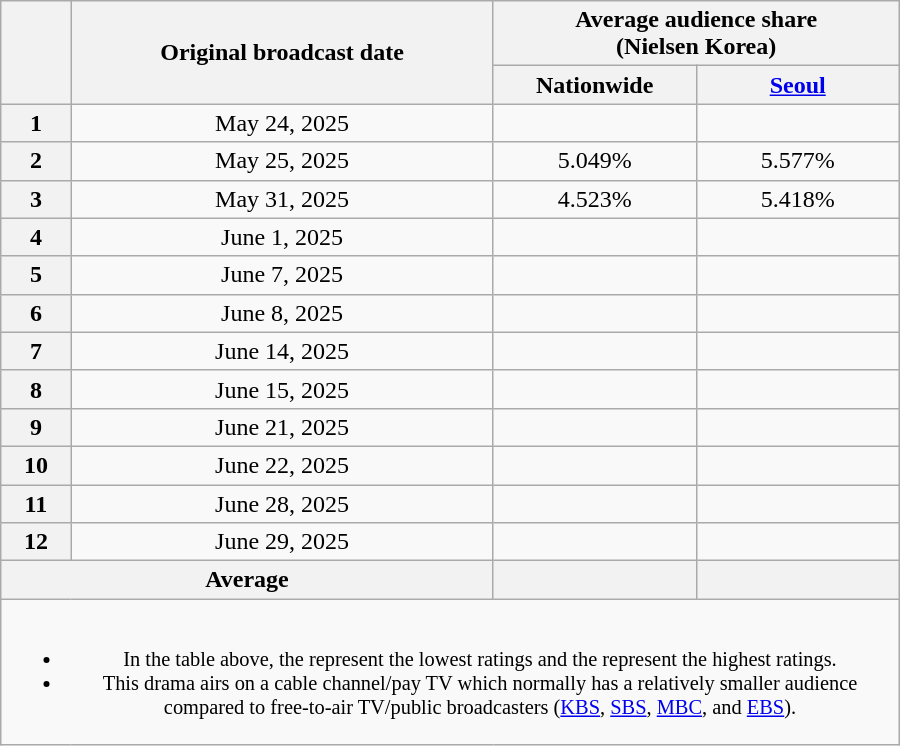<table class="wikitable" style="margin-left:auto; margin-right:auto; width:600px; text-align:center">
<tr>
<th scope="col" rowspan="2"></th>
<th scope="col" rowspan="2">Original broadcast date</th>
<th scope="col" colspan="2">Average audience share<br>(Nielsen Korea)</th>
</tr>
<tr>
<th scope="col" style="width:8em">Nationwide</th>
<th scope="col" style="width:8em"><a href='#'>Seoul</a></th>
</tr>
<tr>
<th scope="col">1</th>
<td>May 24, 2025</td>
<td><strong></strong> </td>
<td><strong></strong> </td>
</tr>
<tr>
<th scope="col">2</th>
<td>May 25, 2025</td>
<td>5.049% </td>
<td>5.577% </td>
</tr>
<tr>
<th scope="col">3</th>
<td>May 31, 2025</td>
<td>4.523% </td>
<td>5.418% </td>
</tr>
<tr>
<th scope="col">4</th>
<td>June 1, 2025</td>
<td><strong></strong> </td>
<td><strong></strong> </td>
</tr>
<tr>
<th scope="col">5</th>
<td>June 7, 2025</td>
<td></td>
<td></td>
</tr>
<tr>
<th scope="col">6</th>
<td>June 8, 2025</td>
<td></td>
<td></td>
</tr>
<tr>
<th scope="col">7</th>
<td>June 14, 2025</td>
<td></td>
<td></td>
</tr>
<tr>
<th scope="col">8</th>
<td>June 15, 2025</td>
<td></td>
<td></td>
</tr>
<tr>
<th scope="col">9</th>
<td>June 21, 2025</td>
<td></td>
<td></td>
</tr>
<tr>
<th scope="col">10</th>
<td>June 22, 2025</td>
<td></td>
<td></td>
</tr>
<tr>
<th scope="col">11</th>
<td>June 28, 2025</td>
<td></td>
<td></td>
</tr>
<tr>
<th scope="col">12</th>
<td>June 29, 2025</td>
<td></td>
<td></td>
</tr>
<tr>
<th scope="col" colspan="2">Average</th>
<th scope="col"></th>
<th scope="col"></th>
</tr>
<tr>
<td colspan="4" style="font-size:85%"><br><ul><li>In the table above, the <strong></strong> represent the lowest ratings and the <strong></strong> represent the highest ratings.</li><li>This drama airs on a cable channel/pay TV which normally has a relatively smaller audience compared to free-to-air TV/public broadcasters (<a href='#'>KBS</a>, <a href='#'>SBS</a>, <a href='#'>MBC</a>, and <a href='#'>EBS</a>).</li></ul></td>
</tr>
</table>
